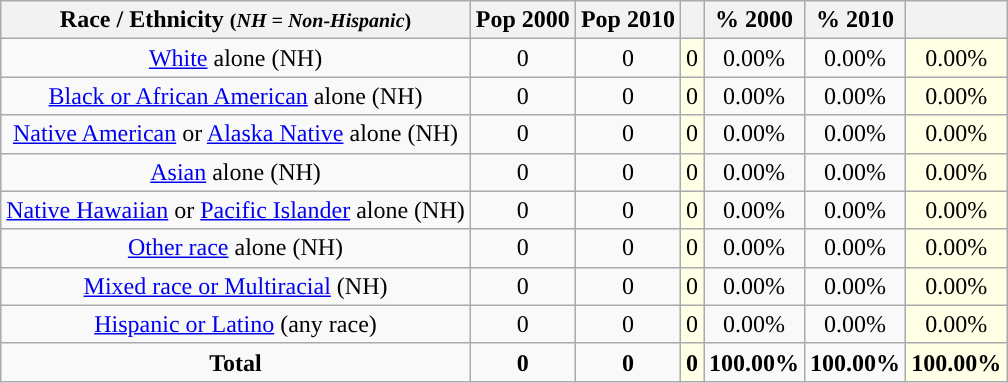<table class="wikitable" style="text-align:center;">
<tr>
<th>Race / Ethnicity <small>(<em>NH = Non-Hispanic</em>)</small></th>
<th>Pop 2000</th>
<th>Pop 2010</th>
<th></th>
<th>% 2000</th>
<th>% 2010</th>
<th></th>
</tr>
<tr>
<td><a href='#'>White</a> alone (NH)</td>
<td>0</td>
<td>0</td>
<td style='background: #ffffe6;'>0</td>
<td>0.00%</td>
<td>0.00%</td>
<td style='background: #ffffe6;'>0.00%</td>
</tr>
<tr>
<td><a href='#'>Black or African American</a> alone (NH)</td>
<td>0</td>
<td>0</td>
<td style='background: #ffffe6;'>0</td>
<td>0.00%</td>
<td>0.00%</td>
<td style='background: #ffffe6;'>0.00%</td>
</tr>
<tr>
<td><a href='#'>Native American</a> or <a href='#'>Alaska Native</a> alone (NH)</td>
<td>0</td>
<td>0</td>
<td style='background: #ffffe6;'>0</td>
<td>0.00%</td>
<td>0.00%</td>
<td style='background: #ffffe6;'>0.00%</td>
</tr>
<tr>
<td><a href='#'>Asian</a> alone (NH)</td>
<td>0</td>
<td>0</td>
<td style='background: #ffffe6;'>0</td>
<td>0.00%</td>
<td>0.00%</td>
<td style='background: #ffffe6;'>0.00%</td>
</tr>
<tr>
<td><a href='#'>Native Hawaiian</a> or <a href='#'>Pacific Islander</a> alone (NH)</td>
<td>0</td>
<td>0</td>
<td style='background: #ffffe6;'>0</td>
<td>0.00%</td>
<td>0.00%</td>
<td style='background: #ffffe6;'>0.00%</td>
</tr>
<tr>
<td><a href='#'>Other race</a> alone (NH)</td>
<td>0</td>
<td>0</td>
<td style='background: #ffffe6;'>0</td>
<td>0.00%</td>
<td>0.00%</td>
<td style='background: #ffffe6;'>0.00%</td>
</tr>
<tr>
<td><a href='#'>Mixed race or Multiracial</a> (NH)</td>
<td>0</td>
<td>0</td>
<td style='background: #ffffe6;'>0</td>
<td>0.00%</td>
<td>0.00%</td>
<td style='background: #ffffe6;'>0.00%</td>
</tr>
<tr>
<td><a href='#'>Hispanic or Latino</a> (any race)</td>
<td>0</td>
<td>0</td>
<td style='background: #ffffe6;'>0</td>
<td>0.00%</td>
<td>0.00%</td>
<td style='background: #ffffe6;'>0.00%</td>
</tr>
<tr>
<td><strong>Total</strong></td>
<td><strong>0</strong></td>
<td><strong>0</strong></td>
<td style='background: #ffffe6;'><strong>0</strong></td>
<td><strong>100.00%</strong></td>
<td><strong>100.00%</strong></td>
<td style='background: #ffffe6;'><strong>100.00%</strong></td>
</tr>
</table>
